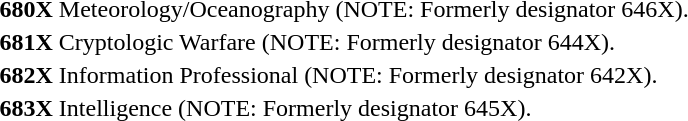<table>
<tr>
<td><strong>680X</strong> Meteorology/Oceanography (NOTE: Formerly designator 646X).</td>
</tr>
<tr>
<td><strong>681X</strong> Cryptologic Warfare (NOTE: Formerly designator 644X).</td>
</tr>
<tr>
<td><strong>682X</strong> Information Professional (NOTE: Formerly designator 642X).</td>
</tr>
<tr>
<td><strong>683X</strong> Intelligence (NOTE: Formerly designator 645X).</td>
</tr>
</table>
